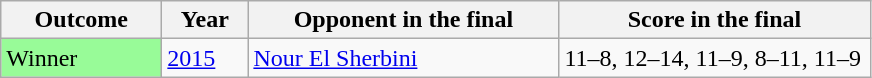<table class="sortable wikitable">
<tr>
<th width="100">Outcome</th>
<th width="50">Year</th>
<th width="200">Opponent in the final</th>
<th width="200">Score in the final</th>
</tr>
<tr>
<td bgcolor="98FB98">Winner</td>
<td><a href='#'>2015</a></td>
<td> <a href='#'>Nour El Sherbini</a></td>
<td>11–8, 12–14, 11–9, 8–11, 11–9</td>
</tr>
</table>
